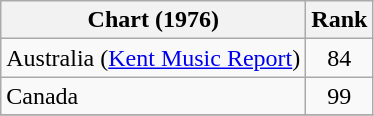<table class="wikitable">
<tr>
<th align="left">Chart (1976)</th>
<th style="text-align:center;">Rank</th>
</tr>
<tr>
<td>Australia (<a href='#'>Kent Music Report</a>)</td>
<td style="text-align:center;">84</td>
</tr>
<tr>
<td>Canada</td>
<td style="text-align:center;">99</td>
</tr>
<tr>
</tr>
</table>
